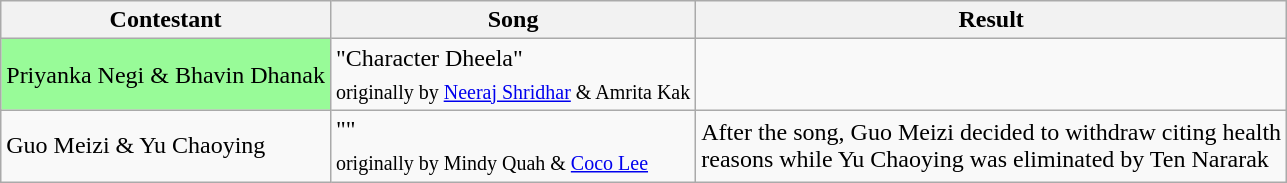<table class="wikitable">
<tr>
<th>Contestant</th>
<th>Song</th>
<th>Result</th>
</tr>
<tr>
<td style="background:palegreen"> Priyanka Negi & Bhavin Dhanak</td>
<td>"Character Dheela"<br><sub>originally by <a href='#'>Neeraj Shridhar</a> & Amrita Kak</sub></td>
<td></td>
</tr>
<tr>
<td> Guo Meizi & Yu Chaoying</td>
<td>""<br><sub>originally by Mindy Quah & <a href='#'>Coco Lee</a></sub></td>
<td>After the song, Guo Meizi decided to withdraw citing health<br>reasons while Yu Chaoying was eliminated by Ten Nararak</td>
</tr>
</table>
